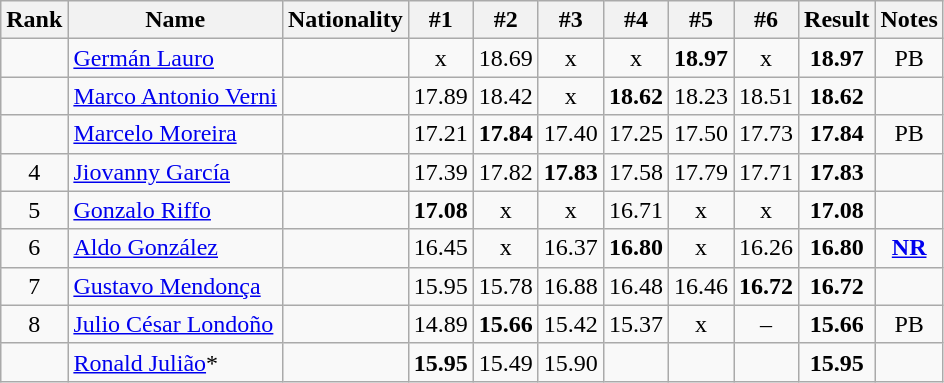<table class="wikitable sortable" style="text-align:center">
<tr>
<th>Rank</th>
<th>Name</th>
<th>Nationality</th>
<th>#1</th>
<th>#2</th>
<th>#3</th>
<th>#4</th>
<th>#5</th>
<th>#6</th>
<th>Result</th>
<th>Notes</th>
</tr>
<tr>
<td></td>
<td align=left><a href='#'>Germán Lauro</a></td>
<td align=left></td>
<td>x</td>
<td>18.69</td>
<td>x</td>
<td>x</td>
<td><strong>18.97</strong></td>
<td>x</td>
<td><strong>18.97</strong></td>
<td>PB</td>
</tr>
<tr>
<td></td>
<td align=left><a href='#'>Marco Antonio Verni</a></td>
<td align=left></td>
<td>17.89</td>
<td>18.42</td>
<td>x</td>
<td><strong>18.62</strong></td>
<td>18.23</td>
<td>18.51</td>
<td><strong>18.62</strong></td>
<td></td>
</tr>
<tr>
<td></td>
<td align=left><a href='#'>Marcelo Moreira</a></td>
<td align=left></td>
<td>17.21</td>
<td><strong>17.84</strong></td>
<td>17.40</td>
<td>17.25</td>
<td>17.50</td>
<td>17.73</td>
<td><strong>17.84</strong></td>
<td>PB</td>
</tr>
<tr>
<td>4</td>
<td align=left><a href='#'>Jiovanny García</a></td>
<td align=left></td>
<td>17.39</td>
<td>17.82</td>
<td><strong>17.83</strong></td>
<td>17.58</td>
<td>17.79</td>
<td>17.71</td>
<td><strong>17.83</strong></td>
<td></td>
</tr>
<tr>
<td>5</td>
<td align=left><a href='#'>Gonzalo Riffo</a></td>
<td align=left></td>
<td><strong>17.08</strong></td>
<td>x</td>
<td>x</td>
<td>16.71</td>
<td>x</td>
<td>x</td>
<td><strong>17.08</strong></td>
<td></td>
</tr>
<tr>
<td>6</td>
<td align=left><a href='#'>Aldo González</a></td>
<td align=left></td>
<td>16.45</td>
<td>x</td>
<td>16.37</td>
<td><strong>16.80</strong></td>
<td>x</td>
<td>16.26</td>
<td><strong>16.80</strong></td>
<td><strong><a href='#'>NR</a></strong></td>
</tr>
<tr>
<td>7</td>
<td align=left><a href='#'>Gustavo Mendonça</a></td>
<td align=left></td>
<td>15.95</td>
<td>15.78</td>
<td>16.88</td>
<td>16.48</td>
<td>16.46</td>
<td><strong>16.72</strong></td>
<td><strong>16.72</strong></td>
<td></td>
</tr>
<tr>
<td>8</td>
<td align=left><a href='#'>Julio César Londoño</a></td>
<td align=left></td>
<td>14.89</td>
<td><strong>15.66</strong></td>
<td>15.42</td>
<td>15.37</td>
<td>x</td>
<td>–</td>
<td><strong>15.66</strong></td>
<td>PB</td>
</tr>
<tr>
<td></td>
<td align=left><a href='#'>Ronald Julião</a>*</td>
<td align=left></td>
<td><strong>15.95</strong></td>
<td>15.49</td>
<td>15.90</td>
<td></td>
<td></td>
<td></td>
<td><strong>15.95</strong></td>
<td></td>
</tr>
</table>
